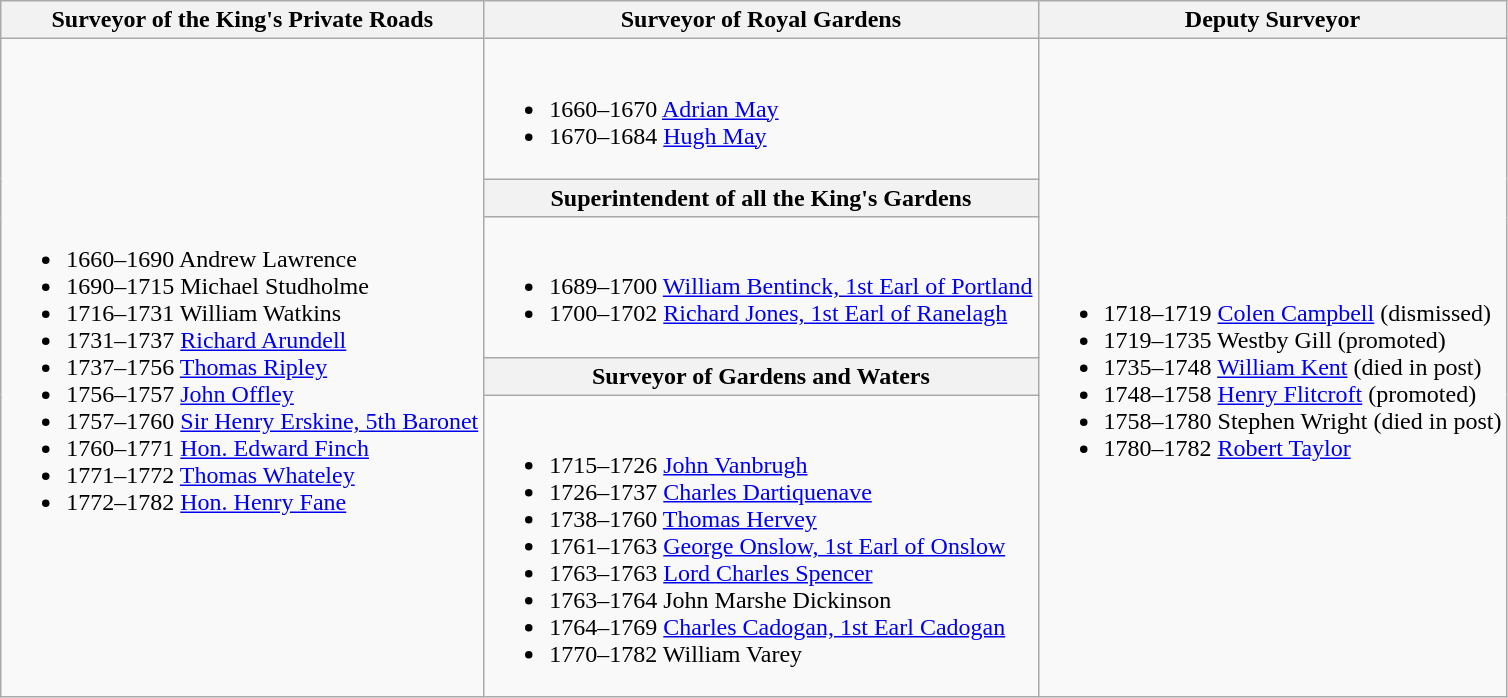<table class="wikitable">
<tr>
<th>Surveyor of the King's Private Roads</th>
<th><strong>Surveyor of Royal Gardens</strong></th>
<th>Deputy Surveyor</th>
</tr>
<tr>
<td rowspan="5"><br><ul><li>1660–1690 Andrew Lawrence</li><li>1690–1715 Michael Studholme</li><li>1716–1731 William Watkins</li><li>1731–1737 <a href='#'>Richard Arundell</a></li><li>1737–1756 <a href='#'>Thomas Ripley</a></li><li>1756–1757 <a href='#'>John Offley</a></li><li>1757–1760 <a href='#'>Sir Henry Erskine, 5th Baronet</a></li><li>1760–1771 <a href='#'>Hon. Edward Finch</a></li><li>1771–1772 <a href='#'>Thomas Whateley</a></li><li>1772–1782 <a href='#'>Hon. Henry Fane</a></li></ul></td>
<td><br><ul><li>1660–1670 <a href='#'>Adrian May</a></li><li>1670–1684 <a href='#'>Hugh May</a></li></ul></td>
<td rowspan="5"><br><ul><li>1718–1719 <a href='#'>Colen Campbell</a>  (dismissed)</li><li>1719–1735 Westby Gill  (promoted)</li><li>1735–1748 <a href='#'>William Kent</a>  (died in post)</li><li>1748–1758 <a href='#'>Henry Flitcroft</a>  (promoted)</li><li>1758–1780 Stephen Wright  (died in post)</li><li>1780–1782 <a href='#'>Robert Taylor</a></li></ul></td>
</tr>
<tr>
<th><strong>Superintendent of all the King's Gardens</strong></th>
</tr>
<tr>
<td><br><ul><li>1689–1700 <a href='#'>William Bentinck, 1st Earl of Portland</a></li><li>1700–1702 <a href='#'>Richard Jones, 1st Earl of Ranelagh</a></li></ul></td>
</tr>
<tr>
<th><strong>Surveyor of Gardens and Waters</strong></th>
</tr>
<tr>
<td><br><ul><li>1715–1726 <a href='#'>John Vanbrugh</a></li><li>1726–1737 <a href='#'>Charles Dartiquenave</a></li><li>1738–1760 <a href='#'>Thomas Hervey</a></li><li>1761–1763 <a href='#'>George Onslow, 1st Earl of Onslow</a></li><li>1763–1763 <a href='#'>Lord Charles Spencer</a></li><li>1763–1764 John Marshe Dickinson</li><li>1764–1769 <a href='#'>Charles Cadogan, 1st Earl Cadogan</a></li><li>1770–1782 William Varey</li></ul></td>
</tr>
</table>
